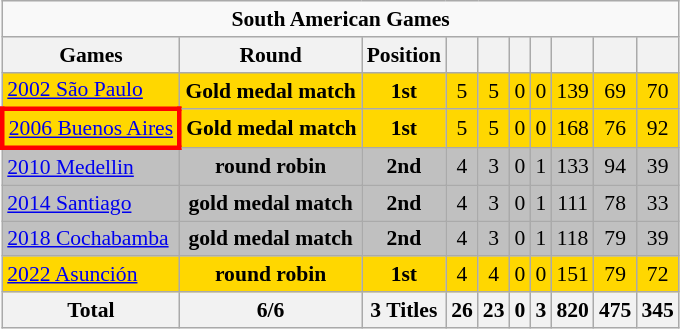<table class="wikitable" style="text-align:center; font-size:90%;">
<tr>
<td colspan=10><strong>South American Games</strong></td>
</tr>
<tr>
<th>Games</th>
<th>Round</th>
<th>Position</th>
<th></th>
<th></th>
<th></th>
<th></th>
<th></th>
<th></th>
<th></th>
</tr>
<tr style="background:gold;">
<td align=left> <a href='#'>2002 São Paulo</a></td>
<td><strong>Gold medal match</strong></td>
<td><strong>1st</strong></td>
<td>5</td>
<td>5</td>
<td>0</td>
<td>0</td>
<td>139</td>
<td>69</td>
<td>70</td>
</tr>
<tr style="background:gold;">
<td style="border: 3px solid red" align=left> <a href='#'>2006 Buenos Aires</a></td>
<td><strong>Gold medal match</strong></td>
<td><strong>1st</strong></td>
<td>5</td>
<td>5</td>
<td>0</td>
<td>0</td>
<td>168</td>
<td>76</td>
<td>92</td>
</tr>
<tr style="background:silver;">
<td align=left> <a href='#'>2010 Medellin</a></td>
<td><strong>round robin</strong></td>
<td><strong>2nd</strong></td>
<td>4</td>
<td>3</td>
<td>0</td>
<td>1</td>
<td>133</td>
<td>94</td>
<td>39</td>
</tr>
<tr style="background:silver;">
<td align=left> <a href='#'>2014 Santiago</a></td>
<td><strong>gold medal match</strong></td>
<td><strong>2nd</strong></td>
<td>4</td>
<td>3</td>
<td>0</td>
<td>1</td>
<td>111</td>
<td>78</td>
<td>33</td>
</tr>
<tr style="background:silver;">
<td align=left> <a href='#'>2018 Cochabamba</a></td>
<td><strong>gold medal match</strong></td>
<td><strong>2nd</strong></td>
<td>4</td>
<td>3</td>
<td>0</td>
<td>1</td>
<td>118</td>
<td>79</td>
<td>39</td>
</tr>
<tr style="background:gold;">
<td align=left> <a href='#'>2022 Asunción</a></td>
<td><strong>round robin</strong></td>
<td><strong>1st</strong></td>
<td>4</td>
<td>4</td>
<td>0</td>
<td>0</td>
<td>151</td>
<td>79</td>
<td>72</td>
</tr>
<tr>
<th>Total</th>
<th>6/6</th>
<th>3 Titles</th>
<th>26</th>
<th>23</th>
<th>0</th>
<th>3</th>
<th>820</th>
<th>475</th>
<th>345</th>
</tr>
</table>
